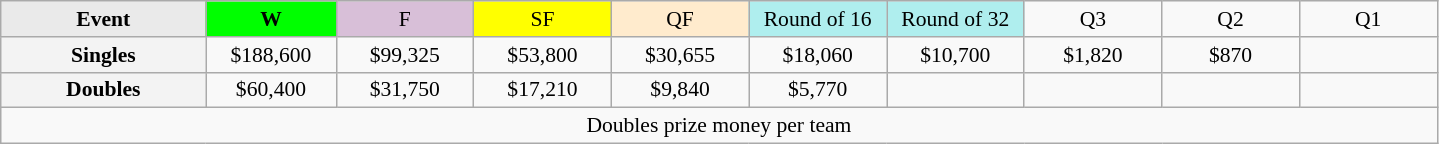<table class=wikitable style=font-size:90%;text-align:center>
<tr>
<td style="width:130px; background:#eaeaea;"><strong>Event</strong></td>
<td style="width:80px; background:lime;"><strong>W</strong></td>
<td style="width:85px; background:thistle;">F</td>
<td style="width:85px; background:#ff0;">SF</td>
<td style="width:85px; background:#ffebcd;">QF</td>
<td style="width:85px; background:#afeeee;">Round of 16</td>
<td style="width:85px; background:#afeeee;">Round of 32</td>
<td width=85>Q3</td>
<td width=85>Q2</td>
<td width=85>Q1</td>
</tr>
<tr>
<td style="background:#f3f3f3;"><strong>Singles</strong></td>
<td>$188,600</td>
<td>$99,325</td>
<td>$53,800</td>
<td>$30,655</td>
<td>$18,060</td>
<td>$10,700</td>
<td>$1,820</td>
<td>$870</td>
<td></td>
</tr>
<tr>
<td style="background:#f3f3f3;"><strong>Doubles</strong></td>
<td>$60,400</td>
<td>$31,750</td>
<td>$17,210</td>
<td>$9,840</td>
<td>$5,770</td>
<td></td>
<td></td>
<td></td>
<td></td>
</tr>
<tr>
<td colspan=10>Doubles prize money per team</td>
</tr>
</table>
